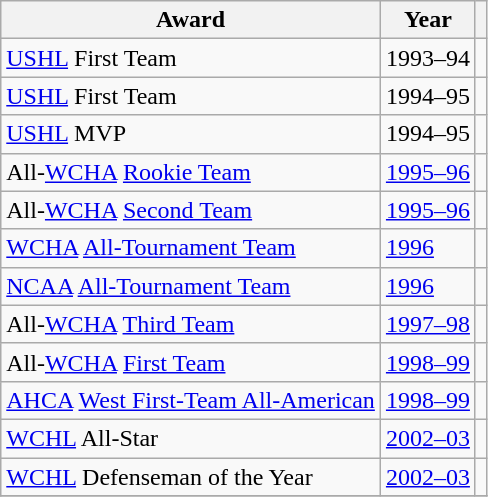<table class="wikitable">
<tr>
<th>Award</th>
<th>Year</th>
<th></th>
</tr>
<tr>
<td><a href='#'>USHL</a> First Team</td>
<td>1993–94</td>
<td></td>
</tr>
<tr>
<td><a href='#'>USHL</a> First Team</td>
<td>1994–95</td>
<td></td>
</tr>
<tr>
<td><a href='#'>USHL</a> MVP</td>
<td>1994–95</td>
<td></td>
</tr>
<tr>
<td>All-<a href='#'>WCHA</a> <a href='#'>Rookie Team</a></td>
<td><a href='#'>1995–96</a></td>
<td></td>
</tr>
<tr>
<td>All-<a href='#'>WCHA</a> <a href='#'>Second Team</a></td>
<td><a href='#'>1995–96</a></td>
<td></td>
</tr>
<tr>
<td><a href='#'>WCHA</a> <a href='#'>All-Tournament Team</a></td>
<td><a href='#'>1996</a></td>
<td></td>
</tr>
<tr>
<td><a href='#'>NCAA</a> <a href='#'>All-Tournament Team</a></td>
<td><a href='#'>1996</a></td>
<td></td>
</tr>
<tr>
<td>All-<a href='#'>WCHA</a> <a href='#'>Third Team</a></td>
<td><a href='#'>1997–98</a></td>
<td></td>
</tr>
<tr>
<td>All-<a href='#'>WCHA</a> <a href='#'>First Team</a></td>
<td><a href='#'>1998–99</a></td>
<td></td>
</tr>
<tr>
<td><a href='#'>AHCA</a> <a href='#'>West First-Team All-American</a></td>
<td><a href='#'>1998–99</a></td>
<td></td>
</tr>
<tr>
<td><a href='#'>WCHL</a> All-Star</td>
<td><a href='#'>2002–03</a></td>
<td></td>
</tr>
<tr>
<td><a href='#'>WCHL</a> Defenseman of the Year</td>
<td><a href='#'>2002–03</a></td>
<td></td>
</tr>
<tr>
</tr>
</table>
